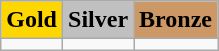<table class=wikitable>
<tr>
<td align=center bgcolor=gold> <strong>Gold</strong></td>
<td align=center bgcolor=silver> <strong>Silver</strong></td>
<td align=center bgcolor=cc9966> <strong>Bronze</strong></td>
</tr>
<tr>
<td></td>
<td></td>
<td></td>
</tr>
</table>
